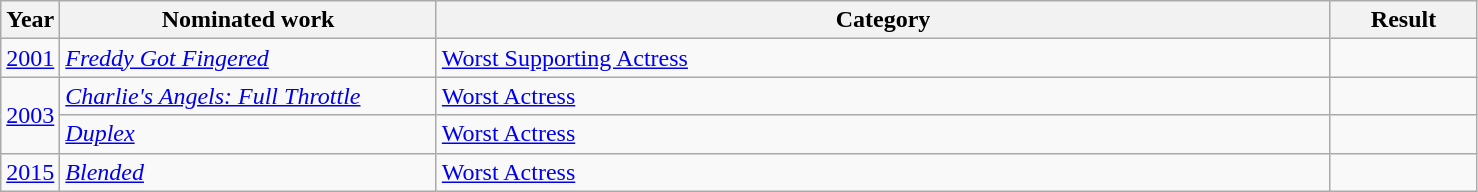<table class=wikitable>
<tr>
<th width=4%>Year</th>
<th width=25.5%>Nominated work</th>
<th width=60.5%>Category</th>
<th width=10%>Result</th>
</tr>
<tr>
<td><a href='#'>2001</a></td>
<td><em><a href='#'>Freddy Got Fingered</a></em></td>
<td><a href='#'>Worst Supporting Actress</a></td>
<td></td>
</tr>
<tr>
<td rowspan=2><a href='#'>2003</a></td>
<td><em><a href='#'>Charlie's Angels: Full Throttle</a></em></td>
<td><a href='#'>Worst Actress</a></td>
<td></td>
</tr>
<tr>
<td><em><a href='#'>Duplex</a></em></td>
<td><a href='#'>Worst Actress</a></td>
<td></td>
</tr>
<tr>
<td><a href='#'>2015</a></td>
<td><em><a href='#'>Blended</a></em></td>
<td><a href='#'>Worst Actress</a></td>
<td></td>
</tr>
</table>
